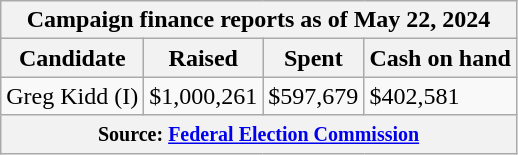<table class="wikitable sortable">
<tr>
<th colspan=4>Campaign finance reports as of May 22, 2024</th>
</tr>
<tr style="text-align:center;">
<th>Candidate</th>
<th>Raised</th>
<th>Spent</th>
<th>Cash on hand</th>
</tr>
<tr>
<td>Greg Kidd (I)</td>
<td>$1,000,261</td>
<td>$597,679</td>
<td>$402,581</td>
</tr>
<tr>
<th colspan="4"><small>Source: <a href='#'>Federal Election Commission</a></small></th>
</tr>
</table>
